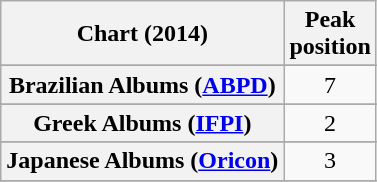<table class="wikitable sortable plainrowheaders" style="text-align:center;">
<tr>
<th scope="col">Chart (2014)</th>
<th scope="col">Peak<br>position</th>
</tr>
<tr>
</tr>
<tr>
</tr>
<tr>
</tr>
<tr>
</tr>
<tr>
<th scope="row">Brazilian Albums (<a href='#'>ABPD</a>)</th>
<td>7</td>
</tr>
<tr>
</tr>
<tr>
</tr>
<tr>
</tr>
<tr>
</tr>
<tr>
</tr>
<tr>
</tr>
<tr>
</tr>
<tr>
</tr>
<tr>
<th scope="row">Greek Albums (<a href='#'>IFPI</a>)</th>
<td>2</td>
</tr>
<tr>
</tr>
<tr>
</tr>
<tr>
</tr>
<tr>
<th scope="row">Japanese Albums (<a href='#'>Oricon</a>)</th>
<td>3</td>
</tr>
<tr>
</tr>
<tr>
</tr>
<tr>
</tr>
<tr>
</tr>
<tr>
</tr>
<tr>
</tr>
<tr>
</tr>
<tr>
</tr>
<tr>
</tr>
<tr>
</tr>
<tr>
</tr>
<tr>
</tr>
</table>
